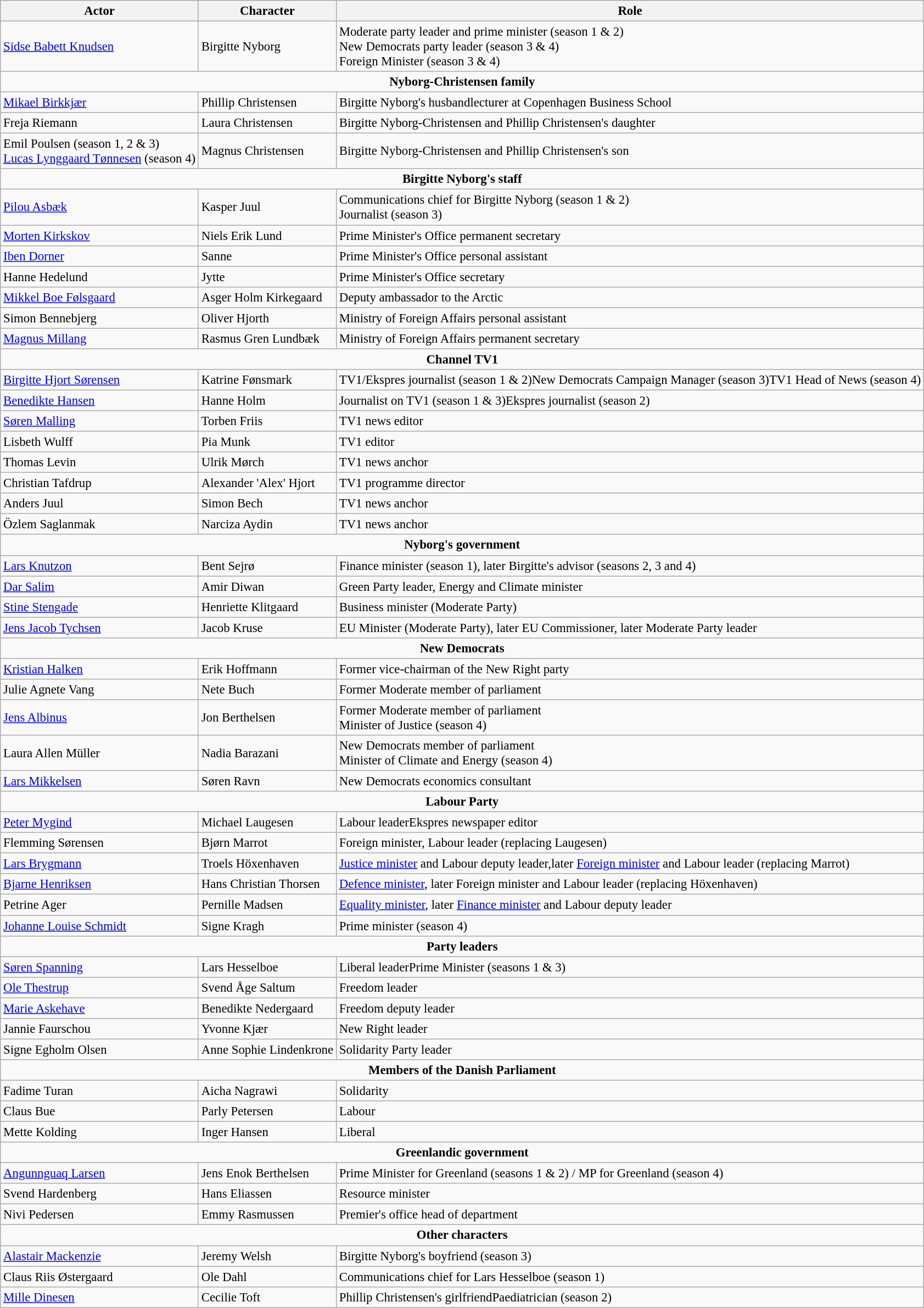<table class="wikitable" style="font-size:95%">
<tr>
<th>Actor</th>
<th>Character</th>
<th>Role</th>
</tr>
<tr>
<td><a href='#'>Sidse Babett Knudsen</a></td>
<td>Birgitte Nyborg</td>
<td>Moderate party leader and prime minister (season 1 & 2)<br>New Democrats party leader (season 3 & 4)<br>Foreign Minister (season 3 & 4)</td>
</tr>
<tr>
<td colspan="4" style="text-align:center;"><strong>Nyborg-Christensen family</strong></td>
</tr>
<tr>
<td><a href='#'>Mikael Birkkjær</a></td>
<td>Phillip Christensen</td>
<td>Birgitte Nyborg's husbandlecturer at Copenhagen Business School</td>
</tr>
<tr>
<td>Freja Riemann</td>
<td>Laura Christensen</td>
<td>Birgitte Nyborg-Christensen and Phillip Christensen's daughter</td>
</tr>
<tr>
<td>Emil Poulsen (season 1, 2 & 3)<br><a href='#'>Lucas Lynggaard Tønnesen</a> (season 4)</td>
<td>Magnus Christensen</td>
<td>Birgitte Nyborg-Christensen and Phillip Christensen's son</td>
</tr>
<tr>
<td colspan="4" style="text-align:center;"><strong>Birgitte Nyborg's staff</strong></td>
</tr>
<tr>
<td><a href='#'>Pilou Asbæk</a></td>
<td>Kasper Juul</td>
<td>Communications chief for Birgitte Nyborg (season 1 & 2)<br>Journalist (season 3)</td>
</tr>
<tr>
<td><a href='#'>Morten Kirkskov</a></td>
<td>Niels Erik Lund</td>
<td>Prime Minister's Office permanent secretary</td>
</tr>
<tr>
<td><a href='#'>Iben Dorner</a></td>
<td>Sanne</td>
<td>Prime Minister's Office personal assistant</td>
</tr>
<tr>
<td>Hanne Hedelund</td>
<td>Jytte</td>
<td>Prime Minister's Office secretary</td>
</tr>
<tr>
<td><a href='#'>Mikkel Boe Følsgaard</a></td>
<td>Asger Holm Kirkegaard</td>
<td>Deputy ambassador to the Arctic</td>
</tr>
<tr>
<td>Simon Bennebjerg</td>
<td>Oliver Hjorth</td>
<td>Ministry of Foreign Affairs personal assistant</td>
</tr>
<tr>
<td><a href='#'>Magnus Millang</a></td>
<td>Rasmus Gren Lundbæk</td>
<td>Ministry of Foreign Affairs permanent secretary</td>
</tr>
<tr>
<td colspan="4" style="text-align:center;"><strong>Channel TV1</strong></td>
</tr>
<tr>
<td><a href='#'>Birgitte Hjort Sørensen</a></td>
<td>Katrine Fønsmark</td>
<td>TV1/Ekspres journalist (season 1 & 2)New Democrats Campaign Manager (season 3)TV1 Head of News (season 4)</td>
</tr>
<tr>
<td><a href='#'>Benedikte Hansen</a></td>
<td>Hanne Holm</td>
<td>Journalist on TV1 (season 1 & 3)Ekspres journalist (season 2)</td>
</tr>
<tr>
<td><a href='#'>Søren Malling</a></td>
<td>Torben Friis</td>
<td>TV1 news editor</td>
</tr>
<tr>
<td>Lisbeth Wulff</td>
<td>Pia Munk</td>
<td>TV1 editor</td>
</tr>
<tr>
<td>Thomas Levin</td>
<td>Ulrik Mørch</td>
<td>TV1 news anchor</td>
</tr>
<tr>
<td>Christian Tafdrup</td>
<td>Alexander 'Alex' Hjort</td>
<td>TV1 programme director</td>
</tr>
<tr>
<td>Anders Juul</td>
<td>Simon Bech</td>
<td>TV1 news anchor</td>
</tr>
<tr>
<td>Özlem Saglanmak</td>
<td>Narciza Aydin</td>
<td>TV1 news anchor</td>
</tr>
<tr>
<td colspan="4" style="text-align:center;"><strong>Nyborg's government</strong></td>
</tr>
<tr>
<td><a href='#'>Lars Knutzon</a></td>
<td>Bent Sejrø</td>
<td>Finance minister (season 1), later Birgitte's advisor (seasons 2, 3 and 4)</td>
</tr>
<tr>
<td><a href='#'>Dar Salim</a></td>
<td>Amir Diwan</td>
<td>Green Party leader, Energy and Climate minister</td>
</tr>
<tr>
<td><a href='#'>Stine Stengade</a></td>
<td>Henriette Klitgaard</td>
<td>Business minister (Moderate Party)</td>
</tr>
<tr>
<td><a href='#'>Jens Jacob Tychsen</a></td>
<td>Jacob Kruse</td>
<td>EU Minister (Moderate Party), later EU Commissioner, later Moderate Party leader</td>
</tr>
<tr>
<td colspan="4" style="text-align:center;"><strong>New Democrats</strong></td>
</tr>
<tr>
<td><a href='#'>Kristian Halken</a></td>
<td>Erik Hoffmann</td>
<td>Former vice-chairman of the New Right party</td>
</tr>
<tr>
<td>Julie Agnete Vang</td>
<td>Nete Buch</td>
<td>Former Moderate member of parliament</td>
</tr>
<tr>
<td><a href='#'>Jens Albinus</a></td>
<td>Jon Berthelsen</td>
<td>Former Moderate member of parliament<br>Minister of Justice (season 4)</td>
</tr>
<tr>
<td>Laura Allen Müller</td>
<td>Nadia Barazani</td>
<td>New Democrats member of parliament<br>Minister of Climate and Energy (season 4)</td>
</tr>
<tr>
<td><a href='#'>Lars Mikkelsen</a></td>
<td>Søren Ravn</td>
<td>New Democrats economics consultant</td>
</tr>
<tr>
<td colspan="4" style="text-align:center;"><strong>Labour Party</strong></td>
</tr>
<tr>
<td><a href='#'>Peter Mygind</a></td>
<td>Michael Laugesen</td>
<td>Labour leaderEkspres newspaper editor</td>
</tr>
<tr>
<td>Flemming Sørensen</td>
<td>Bjørn Marrot</td>
<td>Foreign minister, Labour leader (replacing Laugesen)</td>
</tr>
<tr>
<td><a href='#'>Lars Brygmann</a></td>
<td>Troels Höxenhaven</td>
<td><a href='#'>Justice minister</a> and Labour deputy leader,later <a href='#'>Foreign minister</a> and Labour leader (replacing Marrot)</td>
</tr>
<tr>
<td><a href='#'>Bjarne Henriksen</a></td>
<td>Hans Christian Thorsen</td>
<td><a href='#'>Defence minister</a>, later Foreign minister and Labour leader (replacing Höxenhaven)</td>
</tr>
<tr>
<td>Petrine Ager</td>
<td>Pernille Madsen</td>
<td><a href='#'>Equality minister</a>, later <a href='#'>Finance minister</a> and Labour deputy leader</td>
</tr>
<tr>
<td><a href='#'>Johanne Louise Schmidt</a></td>
<td>Signe Kragh</td>
<td>Prime minister (season 4)</td>
</tr>
<tr>
<td colspan="4" style="text-align:center;"><strong>Party leaders</strong></td>
</tr>
<tr>
<td><a href='#'>Søren Spanning</a></td>
<td>Lars Hesselboe</td>
<td>Liberal leaderPrime Minister (seasons 1 & 3)</td>
</tr>
<tr>
<td><a href='#'>Ole Thestrup</a></td>
<td>Svend Åge Saltum</td>
<td>Freedom leader</td>
</tr>
<tr>
<td><a href='#'>Marie Askehave</a></td>
<td>Benedikte Nedergaard</td>
<td>Freedom deputy leader</td>
</tr>
<tr>
<td>Jannie Faurschou</td>
<td>Yvonne Kjær</td>
<td>New Right leader</td>
</tr>
<tr>
<td>Signe Egholm Olsen</td>
<td>Anne Sophie Lindenkrone</td>
<td>Solidarity Party leader</td>
</tr>
<tr>
<td colspan="4" style="text-align:center;"><strong>Members of the Danish Parliament</strong></td>
</tr>
<tr>
<td>Fadime Turan</td>
<td>Aicha Nagrawi</td>
<td>Solidarity</td>
</tr>
<tr>
<td>Claus Bue</td>
<td>Parly Petersen</td>
<td>Labour</td>
</tr>
<tr>
<td>Mette Kolding</td>
<td>Inger Hansen</td>
<td>Liberal</td>
</tr>
<tr>
<td colspan="4" style="text-align:center;"><strong>Greenlandic government</strong></td>
</tr>
<tr>
<td><a href='#'>Angunnguaq Larsen</a></td>
<td>Jens Enok Berthelsen</td>
<td>Prime Minister for Greenland (seasons 1 & 2) / MP for Greenland (season 4)</td>
</tr>
<tr>
<td>Svend Hardenberg</td>
<td>Hans Eliassen</td>
<td>Resource minister</td>
</tr>
<tr>
<td>Nivi Pedersen</td>
<td>Emmy Rasmussen</td>
<td>Premier's office head of department</td>
</tr>
<tr>
<td colspan="4" style="text-align:center;"><strong>Other characters</strong></td>
</tr>
<tr>
<td><a href='#'>Alastair Mackenzie</a></td>
<td>Jeremy Welsh</td>
<td>Birgitte Nyborg's boyfriend (season 3)</td>
</tr>
<tr>
<td>Claus Riis Østergaard</td>
<td>Ole Dahl</td>
<td>Communications chief for Lars Hesselboe (season 1)</td>
</tr>
<tr>
<td><a href='#'>Mille Dinesen</a></td>
<td>Cecilie Toft</td>
<td>Phillip Christensen's girlfriendPaediatrician (season 2)</td>
</tr>
</table>
